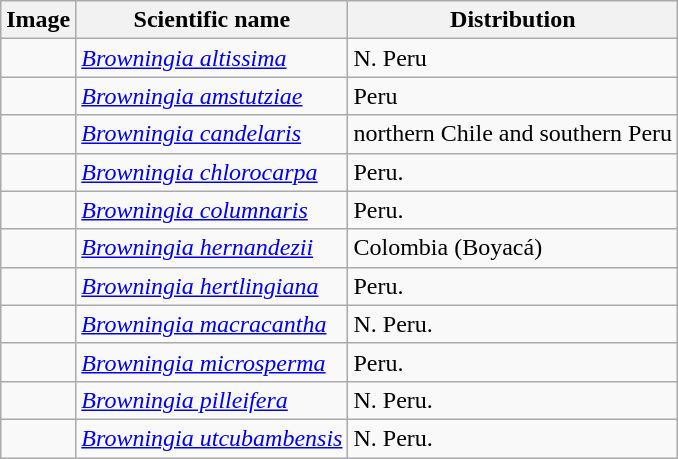<table class="wikitable">
<tr>
<th>Image</th>
<th>Scientific name</th>
<th>Distribution</th>
</tr>
<tr>
<td></td>
<td><em><a href='#'>Browningia altissima</a></em> </td>
<td>N. Peru</td>
</tr>
<tr>
<td></td>
<td><em><a href='#'>Browningia amstutziae</a></em> </td>
<td>Peru</td>
</tr>
<tr>
<td></td>
<td><em><a href='#'>Browningia candelaris</a></em> </td>
<td>northern Chile and southern Peru</td>
</tr>
<tr>
<td></td>
<td><em><a href='#'>Browningia chlorocarpa</a></em> </td>
<td>Peru.</td>
</tr>
<tr>
<td></td>
<td><em><a href='#'>Browningia columnaris</a></em> </td>
<td>Peru.</td>
</tr>
<tr>
<td></td>
<td><em><a href='#'>Browningia hernandezii</a></em> </td>
<td>Colombia (Boyacá)</td>
</tr>
<tr>
<td></td>
<td><em><a href='#'>Browningia hertlingiana</a></em> </td>
<td>Peru.</td>
</tr>
<tr>
<td></td>
<td><em><a href='#'>Browningia macracantha</a></em> </td>
<td>N. Peru.</td>
</tr>
<tr>
<td></td>
<td><em><a href='#'>Browningia microsperma</a></em> </td>
<td>Peru.</td>
</tr>
<tr>
<td></td>
<td><em><a href='#'>Browningia pilleifera</a></em> </td>
<td>N. Peru.</td>
</tr>
<tr>
<td></td>
<td><em><a href='#'>Browningia utcubambensis</a></em> </td>
<td>N. Peru.</td>
</tr>
</table>
